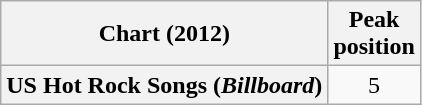<table class="wikitable plainrowheaders">
<tr>
<th scope="col">Chart (2012)</th>
<th scope="col">Peak<br>position</th>
</tr>
<tr>
<th scope="row">US Hot Rock Songs (<em>Billboard</em>)</th>
<td style="text-align:center;">5</td>
</tr>
</table>
